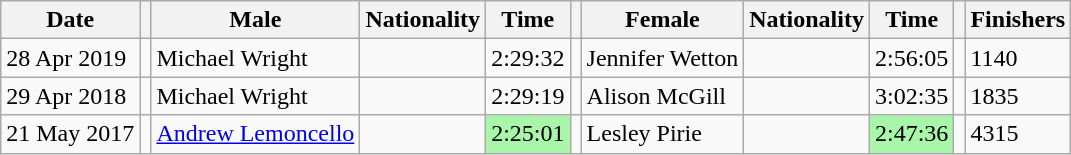<table class="wikitable">
<tr>
<th>Date</th>
<th></th>
<th>Male</th>
<th>Nationality</th>
<th>Time</th>
<th></th>
<th>Female</th>
<th>Nationality</th>
<th>Time</th>
<th></th>
<th>Finishers</th>
</tr>
<tr>
<td>28 Apr 2019</td>
<td></td>
<td>Michael Wright</td>
<td></td>
<td>2:29:32</td>
<td></td>
<td>Jennifer Wetton</td>
<td></td>
<td>2:56:05</td>
<td></td>
<td>1140</td>
</tr>
<tr>
<td>29 Apr 2018</td>
<td></td>
<td>Michael Wright</td>
<td></td>
<td>2:29:19</td>
<td></td>
<td>Alison McGill</td>
<td></td>
<td>3:02:35</td>
<td></td>
<td>1835</td>
</tr>
<tr>
<td>21 May 2017</td>
<td></td>
<td><a href='#'>Andrew Lemoncello</a></td>
<td></td>
<td bgcolor=#A9F5A9>2:25:01</td>
<td></td>
<td>Lesley Pirie</td>
<td></td>
<td bgcolor=#A9F5A9>2:47:36</td>
<td></td>
<td>4315</td>
</tr>
</table>
